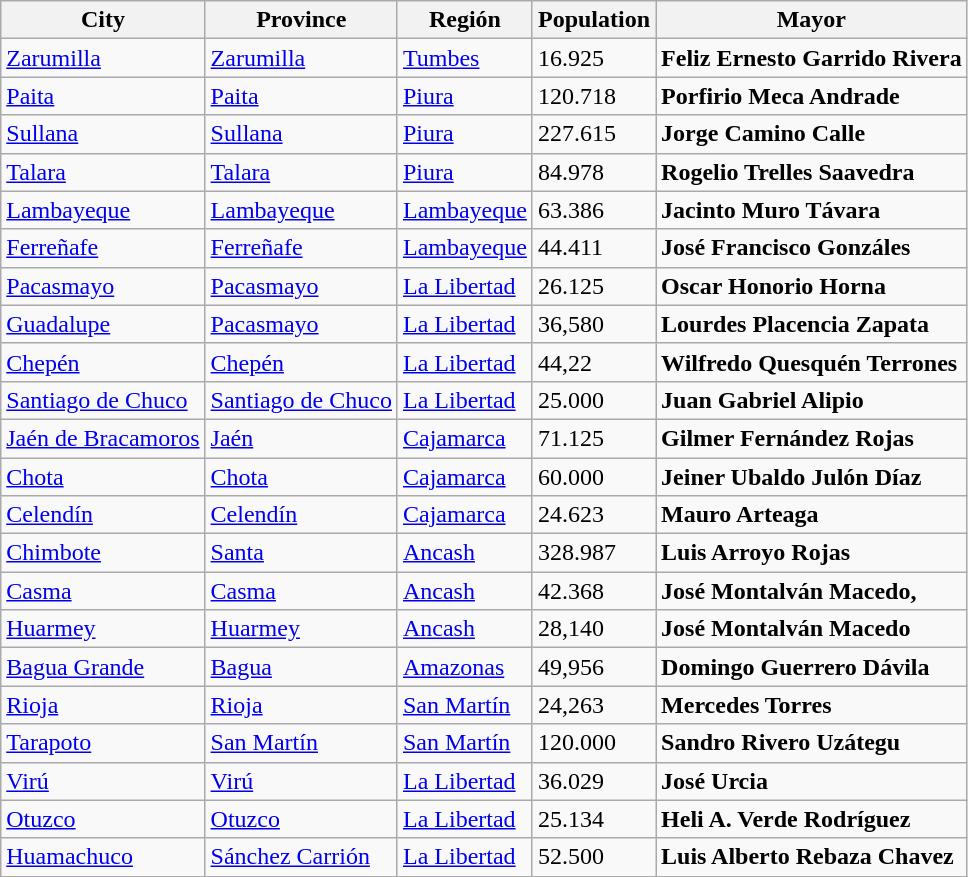<table class="wikitable">
<tr>
<th>City</th>
<th>Province</th>
<th>Región</th>
<th>Population</th>
<th>Mayor</th>
</tr>
<tr>
<td><a href='#'>Zarumilla</a></td>
<td><a href='#'>Zarumilla</a></td>
<td><a href='#'>Tumbes</a></td>
<td>16.925</td>
<td><strong>Feliz Ernesto Garrido Rivera</strong></td>
</tr>
<tr>
<td><a href='#'>Paita</a></td>
<td><a href='#'>Paita</a></td>
<td><a href='#'>Piura</a></td>
<td>120.718</td>
<td><strong>Porfirio Meca Andrade</strong></td>
</tr>
<tr>
<td><a href='#'>Sullana</a></td>
<td><a href='#'>Sullana</a></td>
<td><a href='#'>Piura</a></td>
<td>227.615</td>
<td><strong>Jorge Camino Calle</strong></td>
</tr>
<tr>
<td><a href='#'>Talara</a></td>
<td><a href='#'>Talara</a></td>
<td><a href='#'>Piura</a></td>
<td>84.978</td>
<td><strong> Rogelio Trelles Saavedra</strong></td>
</tr>
<tr>
<td><a href='#'>Lambayeque</a></td>
<td><a href='#'>Lambayeque</a></td>
<td><a href='#'>Lambayeque</a></td>
<td>63.386</td>
<td><strong>Jacinto Muro Távara</strong></td>
</tr>
<tr>
<td><a href='#'>Ferreñafe</a></td>
<td><a href='#'>Ferreñafe</a></td>
<td><a href='#'>Lambayeque</a></td>
<td>44.411</td>
<td><strong>José Francisco Gonzáles</strong></td>
</tr>
<tr>
<td><a href='#'>Pacasmayo</a></td>
<td><a href='#'>Pacasmayo</a></td>
<td><a href='#'>La Libertad</a></td>
<td>26.125</td>
<td><strong>Oscar Honorio Horna</strong></td>
</tr>
<tr>
<td><a href='#'>Guadalupe</a></td>
<td><a href='#'>Pacasmayo</a></td>
<td><a href='#'>La Libertad</a></td>
<td>36,580</td>
<td><strong>Lourdes Placencia Zapata</strong></td>
</tr>
<tr>
<td><a href='#'>Chepén</a></td>
<td><a href='#'>Chepén</a></td>
<td><a href='#'>La Libertad</a></td>
<td>44,22</td>
<td><strong>Wilfredo Quesquén Terrones</strong></td>
</tr>
<tr>
<td><a href='#'>Santiago de Chuco</a></td>
<td><a href='#'>Santiago de Chuco</a></td>
<td><a href='#'>La Libertad</a></td>
<td>25.000</td>
<td><strong>Juan Gabriel Alipio</strong></td>
</tr>
<tr>
<td><a href='#'>Jaén de Bracamoros</a></td>
<td><a href='#'>Jaén</a></td>
<td><a href='#'>Cajamarca</a></td>
<td>71.125</td>
<td><strong>Gilmer Fernández Rojas</strong></td>
</tr>
<tr>
<td><a href='#'>Chota</a></td>
<td><a href='#'>Chota</a></td>
<td><a href='#'>Cajamarca</a></td>
<td>60.000</td>
<td><strong>Jeiner Ubaldo Julón Díaz</strong></td>
</tr>
<tr>
<td><a href='#'>Celendín</a></td>
<td><a href='#'>Celendín</a></td>
<td><a href='#'>Cajamarca</a></td>
<td>24.623</td>
<td><strong>Mauro Arteaga</strong></td>
</tr>
<tr>
<td><a href='#'>Chimbote</a></td>
<td><a href='#'>Santa</a></td>
<td><a href='#'>Ancash</a></td>
<td>328.987</td>
<td><strong> Luis Arroyo Rojas</strong></td>
</tr>
<tr>
<td><a href='#'>Casma</a></td>
<td><a href='#'>Casma</a></td>
<td><a href='#'>Ancash</a></td>
<td>42.368</td>
<td><strong>José Montalván Macedo,</strong></td>
</tr>
<tr>
<td><a href='#'>Huarmey</a></td>
<td><a href='#'>Huarmey</a></td>
<td><a href='#'>Ancash</a></td>
<td>28,140</td>
<td><strong>José Montalván Macedo</strong></td>
</tr>
<tr>
<td><a href='#'>Bagua Grande</a></td>
<td><a href='#'>Bagua</a></td>
<td><a href='#'>Amazonas</a></td>
<td>49,956</td>
<td><strong> Domingo Guerrero Dávila</strong></td>
</tr>
<tr>
<td><a href='#'>Rioja</a></td>
<td><a href='#'>Rioja</a></td>
<td><a href='#'>San Martín</a></td>
<td>24,263</td>
<td><strong>Mercedes Torres</strong></td>
</tr>
<tr>
<td><a href='#'>Tarapoto</a></td>
<td><a href='#'>San Martín</a></td>
<td><a href='#'>San Martín</a></td>
<td>120.000</td>
<td><strong>Sandro Rivero Uzátegu</strong></td>
</tr>
<tr>
<td><a href='#'>Virú</a></td>
<td><a href='#'>Virú</a></td>
<td><a href='#'>La Libertad</a></td>
<td>36.029</td>
<td><strong>José Urcia</strong></td>
</tr>
<tr>
<td><a href='#'>Otuzco</a></td>
<td><a href='#'>Otuzco</a></td>
<td><a href='#'>La Libertad</a></td>
<td>25.134</td>
<td><strong>Heli A. Verde Rodríguez</strong></td>
</tr>
<tr>
<td><a href='#'>Huamachuco</a></td>
<td><a href='#'>Sánchez Carrión</a></td>
<td><a href='#'>La Libertad</a></td>
<td>52.500</td>
<td><strong>Luis Alberto Rebaza Chavez</strong></td>
</tr>
</table>
